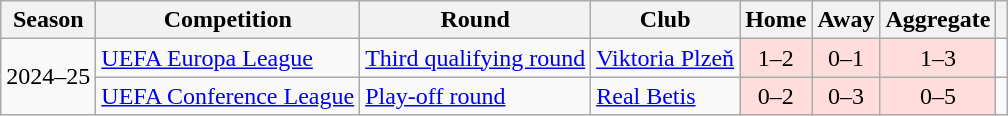<table class="wikitable sortable" style="text-align:left">
<tr>
<th>Season</th>
<th>Competition</th>
<th>Round</th>
<th>Club</th>
<th>Home</th>
<th>Away</th>
<th>Aggregate</th>
<th></th>
</tr>
<tr>
<td rowspan="2">2024–25</td>
<td rowspan="1"><a href='#'>UEFA Europa League</a></td>
<td><a href='#'>Third qualifying round</a></td>
<td> <a href='#'>Viktoria Plzeň</a></td>
<td style="text-align:center;" bgcolor="#ffdddd">1–2</td>
<td style="text-align:center;" bgcolor="#ffdddd">0–1</td>
<td style="text-align:center;" bgcolor="#ffdddd">1–3</td>
<td></td>
</tr>
<tr>
<td rowspan="1"><a href='#'>UEFA Conference League</a></td>
<td><a href='#'>Play-off round</a></td>
<td> <a href='#'>Real Betis</a></td>
<td style="text-align:center;" bgcolor="#ffdddd">0–2</td>
<td style="text-align:center;" bgcolor="#ffdddd">0–3</td>
<td style="text-align:center;" bgcolor="#ffdddd">0–5</td>
<td></td>
</tr>
</table>
